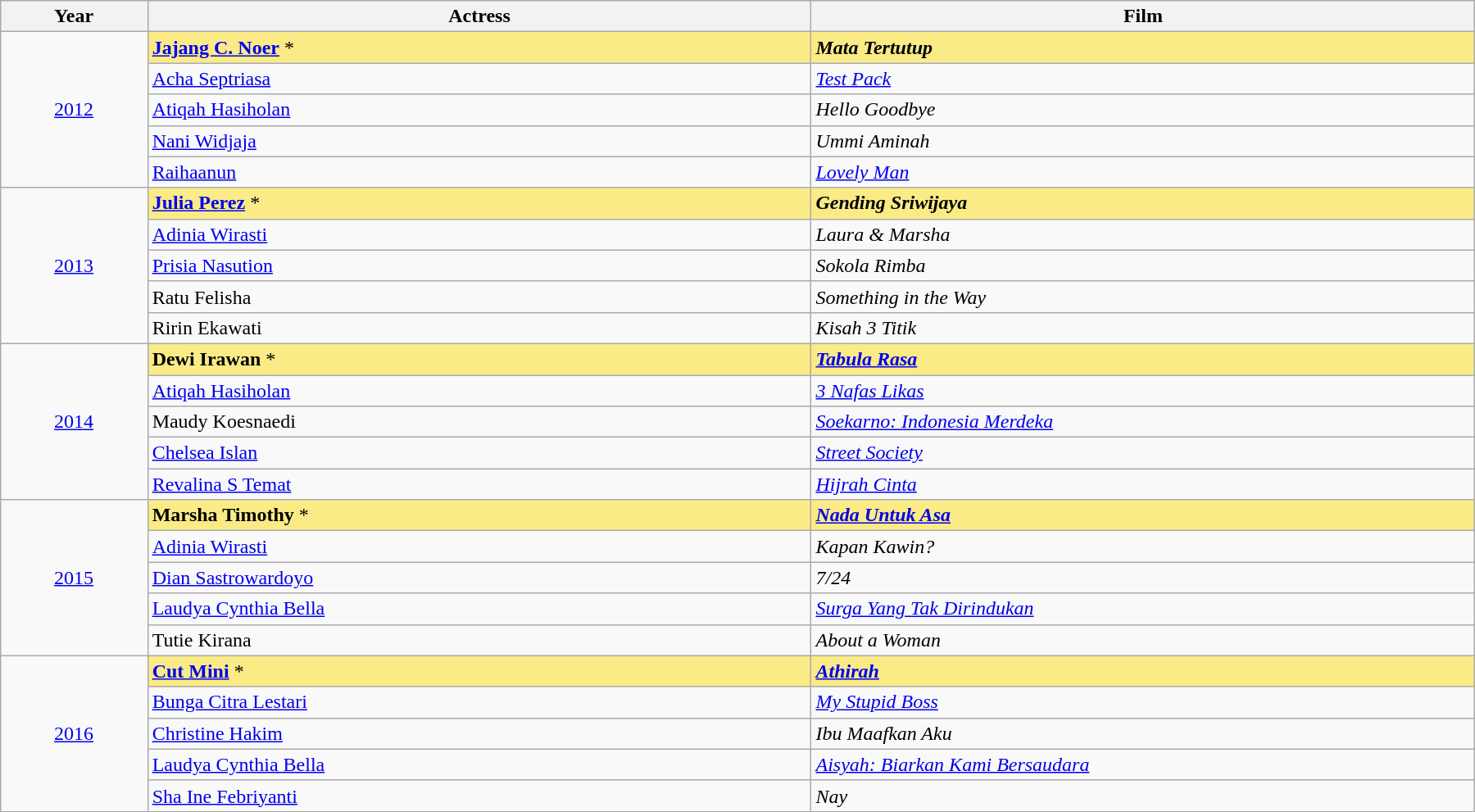<table class="wikitable" style="width:95%; margin:auto;">
<tr>
<th style="width:10%;">Year</th>
<th style="width:45%;">Actress</th>
<th style="width:45%;">Film</th>
</tr>
<tr>
<td rowspan="5" style="text-align:center;"><a href='#'>2012</a></td>
<td style="background:#FAEB86; text-align:left;"><strong><a href='#'>Jajang C. Noer</a></strong> *</td>
<td style="background:#FAEB86;"><strong><em>Mata Tertutup</em></strong></td>
</tr>
<tr>
<td style="text-align:left;"><a href='#'>Acha Septriasa</a></td>
<td><em><a href='#'>Test Pack</a></em></td>
</tr>
<tr>
<td style="text-align:left;"><a href='#'>Atiqah Hasiholan</a></td>
<td><em>Hello Goodbye</em></td>
</tr>
<tr>
<td style="text-align:left;"><a href='#'>Nani Widjaja</a></td>
<td><em>Ummi Aminah</em></td>
</tr>
<tr>
<td style="text-align:left;"><a href='#'>Raihaanun</a></td>
<td><em><a href='#'>Lovely Man</a></em></td>
</tr>
<tr>
<td rowspan="5" style="text-align:center;"><a href='#'>2013</a></td>
<td style="background:#FAEB86; text-align:left;"><strong><a href='#'>Julia Perez</a></strong> *</td>
<td style="background:#FAEB86;"><strong><em>Gending Sriwijaya</em></strong></td>
</tr>
<tr>
<td style="text-align:left;"><a href='#'>Adinia Wirasti</a></td>
<td><em>Laura & Marsha</em></td>
</tr>
<tr>
<td style="text-align:left;"><a href='#'>Prisia Nasution</a></td>
<td><em>Sokola Rimba</em></td>
</tr>
<tr>
<td style="text-align:left;">Ratu Felisha</td>
<td><em>Something in the Way</em></td>
</tr>
<tr>
<td style="text-align:left;">Ririn Ekawati</td>
<td><em>Kisah 3 Titik</em></td>
</tr>
<tr>
<td rowspan="5" style="text-align:center;"><a href='#'>2014</a></td>
<td style="background:#FAEB86; text-align:left;"><strong>Dewi Irawan</strong> *</td>
<td style="background:#FAEB86;"><strong><em><a href='#'>Tabula Rasa</a></em></strong></td>
</tr>
<tr>
<td style="text-align:left;"><a href='#'>Atiqah Hasiholan</a></td>
<td><em><a href='#'>3 Nafas Likas</a></em></td>
</tr>
<tr>
<td style="text-align:left;">Maudy Koesnaedi</td>
<td><em><a href='#'>Soekarno: Indonesia Merdeka</a></em></td>
</tr>
<tr>
<td style="text-align:left;"><a href='#'>Chelsea Islan</a></td>
<td><em><a href='#'>Street Society</a></em></td>
</tr>
<tr>
<td style="text-align:left;"><a href='#'>Revalina S Temat</a></td>
<td><em><a href='#'>Hijrah Cinta</a></em></td>
</tr>
<tr>
<td rowspan="5" style="text-align:center;"><a href='#'>2015</a></td>
<td style="background:#FAEB86; text-align:left;"><strong>Marsha Timothy</strong> *</td>
<td style="background:#FAEB86;"><strong><em><a href='#'>Nada Untuk Asa</a></em></strong></td>
</tr>
<tr>
<td style="text-align:left;"><a href='#'>Adinia Wirasti</a></td>
<td><em>Kapan Kawin?</em></td>
</tr>
<tr>
<td style="text-align:left;"><a href='#'>Dian Sastrowardoyo</a></td>
<td><em>7/24</em></td>
</tr>
<tr>
<td style="text-align:left;"><a href='#'>Laudya Cynthia Bella</a></td>
<td><em><a href='#'>Surga Yang Tak Dirindukan</a></em></td>
</tr>
<tr>
<td style="text-align:left;">Tutie Kirana</td>
<td><em>About a Woman</em></td>
</tr>
<tr>
<td rowspan="5" style="text-align:center;"><a href='#'>2016</a></td>
<td style="background:#FAEB86; text-align:left;"><strong><a href='#'>Cut Mini</a></strong> *</td>
<td style="background:#FAEB86;"><strong><em><a href='#'>Athirah</a></em></strong></td>
</tr>
<tr>
<td style="text-align:left;"><a href='#'>Bunga Citra Lestari</a></td>
<td><em><a href='#'>My Stupid Boss</a></em></td>
</tr>
<tr>
<td style="text-align:left;"><a href='#'>Christine Hakim</a></td>
<td><em>Ibu Maafkan Aku</em></td>
</tr>
<tr>
<td style="text-align:left;"><a href='#'>Laudya Cynthia Bella</a></td>
<td><em><a href='#'>Aisyah: Biarkan Kami Bersaudara</a></em></td>
</tr>
<tr>
<td style="text-align:left;"><a href='#'>Sha Ine Febriyanti</a></td>
<td><em>Nay</em></td>
</tr>
</table>
